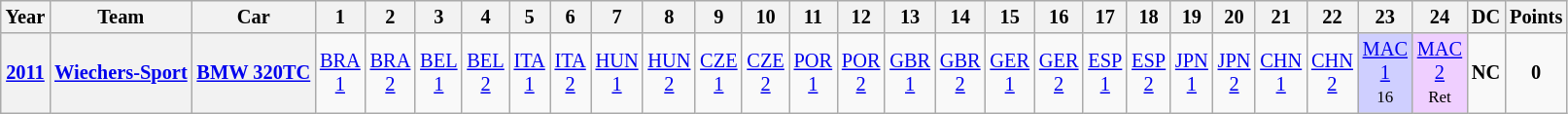<table class="wikitable" style="text-align:center; font-size:85%">
<tr>
<th>Year</th>
<th>Team</th>
<th>Car</th>
<th>1</th>
<th>2</th>
<th>3</th>
<th>4</th>
<th>5</th>
<th>6</th>
<th>7</th>
<th>8</th>
<th>9</th>
<th>10</th>
<th>11</th>
<th>12</th>
<th>13</th>
<th>14</th>
<th>15</th>
<th>16</th>
<th>17</th>
<th>18</th>
<th>19</th>
<th>20</th>
<th>21</th>
<th>22</th>
<th>23</th>
<th>24</th>
<th>DC</th>
<th>Points</th>
</tr>
<tr>
<th><a href='#'>2011</a></th>
<th><a href='#'>Wiechers-Sport</a></th>
<th><a href='#'>BMW 320TC</a></th>
<td><a href='#'>BRA<br>1</a><br><small></small></td>
<td><a href='#'>BRA<br>2</a><br><small></small></td>
<td><a href='#'>BEL<br>1</a><br><small></small></td>
<td><a href='#'>BEL<br>2</a><br><small></small></td>
<td><a href='#'>ITA<br>1</a><br><small></small></td>
<td><a href='#'>ITA<br>2</a><br><small></small></td>
<td><a href='#'>HUN<br>1</a><br><small></small></td>
<td><a href='#'>HUN<br>2</a><br><small></small></td>
<td><a href='#'>CZE<br>1</a><br><small></small></td>
<td><a href='#'>CZE<br>2</a><br><small></small></td>
<td><a href='#'>POR<br>1</a><br><small></small></td>
<td><a href='#'>POR<br>2</a> <br><small></small></td>
<td><a href='#'>GBR<br>1</a><br><small></small></td>
<td><a href='#'>GBR<br>2</a><br><small></small></td>
<td><a href='#'>GER<br>1</a><br><small></small></td>
<td><a href='#'>GER<br>2</a><br><small></small></td>
<td><a href='#'>ESP<br>1</a><br><small></small></td>
<td><a href='#'>ESP<br>2</a><br><small></small></td>
<td><a href='#'>JPN<br>1</a><br><small></small></td>
<td><a href='#'>JPN<br>2</a><br><small></small></td>
<td><a href='#'>CHN<br>1</a><br><small></small></td>
<td><a href='#'>CHN<br>2</a><br><small></small></td>
<td style="background:#cfcfff;"><a href='#'>MAC<br>1</a><br><small>16</small></td>
<td style="background:#efcfff;"><a href='#'>MAC<br>2</a><br><small>Ret</small></td>
<td><strong>NC</strong></td>
<td><strong>0</strong></td>
</tr>
</table>
